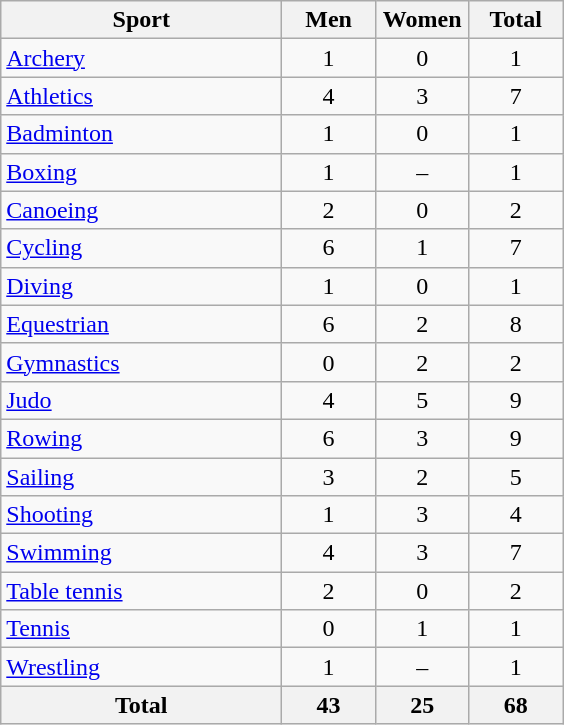<table class="wikitable sortable" style="text-align:center;">
<tr>
<th width=180>Sport</th>
<th width=55>Men</th>
<th width=55>Women</th>
<th width=55>Total</th>
</tr>
<tr>
<td align=left><a href='#'>Archery</a></td>
<td>1</td>
<td>0</td>
<td>1</td>
</tr>
<tr>
<td align=left><a href='#'>Athletics</a></td>
<td>4</td>
<td>3</td>
<td>7</td>
</tr>
<tr>
<td align=left><a href='#'>Badminton</a></td>
<td>1</td>
<td>0</td>
<td>1</td>
</tr>
<tr>
<td align=left><a href='#'>Boxing</a></td>
<td>1</td>
<td>–</td>
<td>1</td>
</tr>
<tr>
<td align=left><a href='#'>Canoeing</a></td>
<td>2</td>
<td>0</td>
<td>2</td>
</tr>
<tr>
<td align=left><a href='#'>Cycling</a></td>
<td>6</td>
<td>1</td>
<td>7</td>
</tr>
<tr>
<td align=left><a href='#'>Diving</a></td>
<td>1</td>
<td>0</td>
<td>1</td>
</tr>
<tr>
<td align=left><a href='#'>Equestrian</a></td>
<td>6</td>
<td>2</td>
<td>8</td>
</tr>
<tr>
<td align=left><a href='#'>Gymnastics</a></td>
<td>0</td>
<td>2</td>
<td>2</td>
</tr>
<tr>
<td align=left><a href='#'>Judo</a></td>
<td>4</td>
<td>5</td>
<td>9</td>
</tr>
<tr>
<td align=left><a href='#'>Rowing</a></td>
<td>6</td>
<td>3</td>
<td>9</td>
</tr>
<tr>
<td align=left><a href='#'>Sailing</a></td>
<td>3</td>
<td>2</td>
<td>5</td>
</tr>
<tr>
<td align=left><a href='#'>Shooting</a></td>
<td>1</td>
<td>3</td>
<td>4</td>
</tr>
<tr>
<td align=left><a href='#'>Swimming</a></td>
<td>4</td>
<td>3</td>
<td>7</td>
</tr>
<tr>
<td align=left><a href='#'>Table tennis</a></td>
<td>2</td>
<td>0</td>
<td>2</td>
</tr>
<tr>
<td align=left><a href='#'>Tennis</a></td>
<td>0</td>
<td>1</td>
<td>1</td>
</tr>
<tr>
<td align=left><a href='#'>Wrestling</a></td>
<td>1</td>
<td>–</td>
<td>1</td>
</tr>
<tr>
<th>Total</th>
<th>43</th>
<th>25</th>
<th>68</th>
</tr>
</table>
